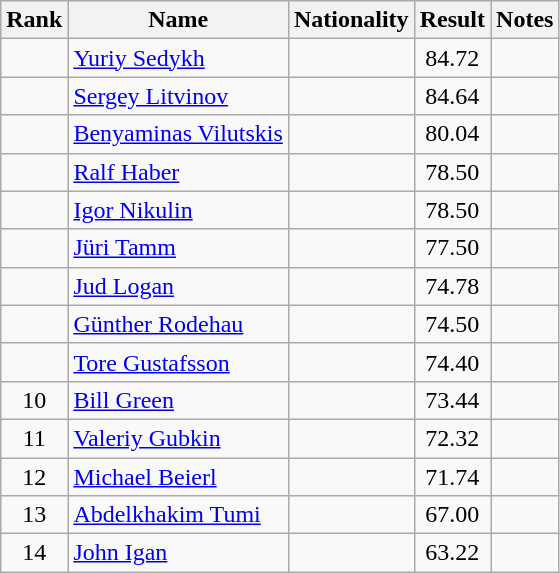<table class="wikitable sortable" style="text-align:center">
<tr>
<th>Rank</th>
<th>Name</th>
<th>Nationality</th>
<th>Result</th>
<th>Notes</th>
</tr>
<tr>
<td></td>
<td align=left><a href='#'>Yuriy Sedykh</a></td>
<td align=left></td>
<td>84.72</td>
<td></td>
</tr>
<tr>
<td></td>
<td align=left><a href='#'>Sergey Litvinov</a></td>
<td align=left></td>
<td>84.64</td>
<td></td>
</tr>
<tr>
<td></td>
<td align=left><a href='#'>Benyaminas Vilutskis</a></td>
<td align=left></td>
<td>80.04</td>
<td></td>
</tr>
<tr>
<td></td>
<td align=left><a href='#'>Ralf Haber</a></td>
<td align=left></td>
<td>78.50</td>
<td></td>
</tr>
<tr>
<td></td>
<td align=left><a href='#'>Igor Nikulin</a></td>
<td align=left></td>
<td>78.50</td>
<td></td>
</tr>
<tr>
<td></td>
<td align=left><a href='#'>Jüri Tamm</a></td>
<td align=left></td>
<td>77.50</td>
<td></td>
</tr>
<tr>
<td></td>
<td align=left><a href='#'>Jud Logan</a></td>
<td align=left></td>
<td>74.78</td>
<td></td>
</tr>
<tr>
<td></td>
<td align=left><a href='#'>Günther Rodehau</a></td>
<td align=left></td>
<td>74.50</td>
<td></td>
</tr>
<tr>
<td></td>
<td align=left><a href='#'>Tore Gustafsson</a></td>
<td align=left></td>
<td>74.40</td>
<td></td>
</tr>
<tr>
<td>10</td>
<td align=left><a href='#'>Bill Green</a></td>
<td align=left></td>
<td>73.44</td>
<td></td>
</tr>
<tr>
<td>11</td>
<td align=left><a href='#'>Valeriy Gubkin</a></td>
<td align=left></td>
<td>72.32</td>
<td></td>
</tr>
<tr>
<td>12</td>
<td align=left><a href='#'>Michael Beierl</a></td>
<td align=left></td>
<td>71.74</td>
<td></td>
</tr>
<tr>
<td>13</td>
<td align=left><a href='#'>Abdelkhakim Tumi</a></td>
<td align=left></td>
<td>67.00</td>
<td></td>
</tr>
<tr>
<td>14</td>
<td align=left><a href='#'>John Igan</a></td>
<td align=left></td>
<td>63.22</td>
<td></td>
</tr>
</table>
